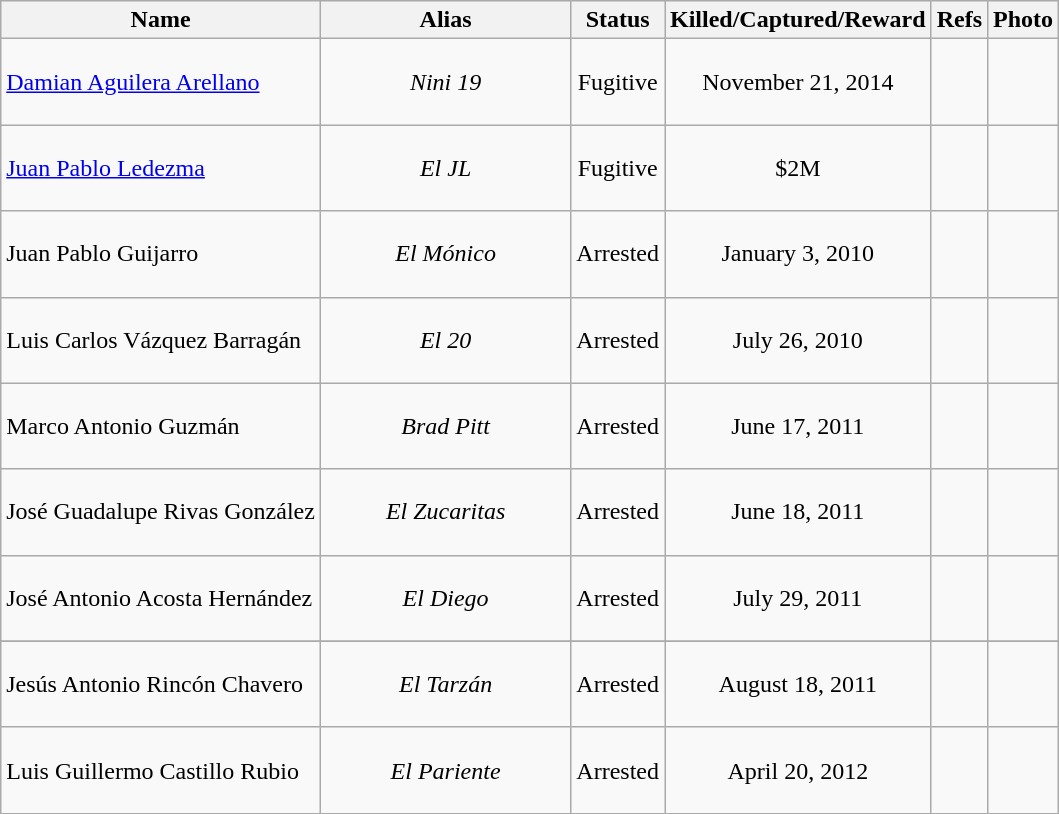<table class="wikitable sortable">
<tr>
<th>Name</th>
<th>Alias</th>
<th>Status</th>
<th>Killed/Captured/Reward</th>
<th>Refs</th>
<th>Photo</th>
</tr>
<tr>
<td><a href='#'>Damian Aguilera Arellano</a></td>
<td align="center"><blockquote><em>Nini 19 </em></blockquote></td>
<td align="center">Fugitive</td>
<td align="center">November 21, 2014</td>
<td align="center"></td>
<td></td>
</tr>
<tr>
<td><a href='#'>Juan Pablo Ledezma</a></td>
<td align="center"><blockquote><em>El JL</em></blockquote></td>
<td align="center">Fugitive</td>
<td align="center">$2M</td>
<td align="center"></td>
<td></td>
</tr>
<tr>
<td>Juan Pablo Guijarro</td>
<td align="center"><blockquote><em>El Mónico</em></blockquote></td>
<td align="center">Arrested</td>
<td align="center">January 3, 2010</td>
<td align="center"></td>
<td></td>
</tr>
<tr>
<td>Luis Carlos Vázquez Barragán</td>
<td align="center"><blockquote><em>El 20</em></blockquote></td>
<td align="center">Arrested</td>
<td align="center">July 26, 2010</td>
<td align="center"></td>
<td></td>
</tr>
<tr>
<td>Marco Antonio Guzmán</td>
<td align="center"><blockquote><em>Brad Pitt</em></blockquote></td>
<td align="center">Arrested</td>
<td align="center">June 17, 2011</td>
<td align="center"></td>
<td></td>
</tr>
<tr>
<td>José Guadalupe Rivas González</td>
<td align="center"><blockquote><em>El Zucaritas</em></blockquote></td>
<td align="center">Arrested</td>
<td align="center">June 18, 2011</td>
<td align="center"></td>
<td></td>
</tr>
<tr>
<td>José Antonio Acosta Hernández</td>
<td align="center"><blockquote><em>El Diego</em></blockquote></td>
<td align="center">Arrested</td>
<td align="center">July 29, 2011</td>
<td align="center"></td>
<td></td>
</tr>
<tr>
</tr>
<tr>
<td>Jesús Antonio Rincón Chavero</td>
<td align="center"><blockquote><em>El Tarzán</em></blockquote></td>
<td align="center">Arrested</td>
<td align="center">August 18, 2011</td>
<td align="center"></td>
<td></td>
</tr>
<tr>
<td>Luis Guillermo Castillo Rubio</td>
<td align="center"><blockquote><em>El Pariente</em></blockquote></td>
<td align="center">Arrested</td>
<td align="center">April 20, 2012</td>
<td align="center"></td>
<td></td>
</tr>
<tr>
</tr>
</table>
